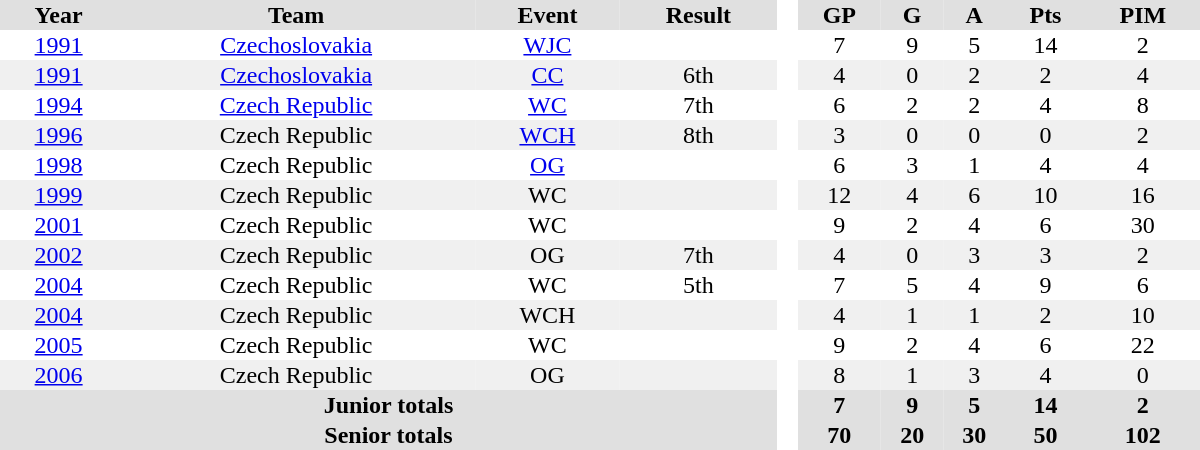<table border="0" cellpadding="1" cellspacing="0" style="text-align:center; width:50em">
<tr ALIGN="center" bgcolor="#e0e0e0">
<th>Year</th>
<th>Team</th>
<th>Event</th>
<th>Result</th>
<th rowspan="99" bgcolor="#ffffff"> </th>
<th>GP</th>
<th>G</th>
<th>A</th>
<th>Pts</th>
<th>PIM</th>
</tr>
<tr>
<td><a href='#'>1991</a></td>
<td><a href='#'>Czechoslovakia</a></td>
<td><a href='#'>WJC</a></td>
<td></td>
<td>7</td>
<td>9</td>
<td>5</td>
<td>14</td>
<td>2</td>
</tr>
<tr bgcolor="#f0f0f0">
<td><a href='#'>1991</a></td>
<td><a href='#'>Czechoslovakia</a></td>
<td><a href='#'>CC</a></td>
<td>6th</td>
<td>4</td>
<td>0</td>
<td>2</td>
<td>2</td>
<td>4</td>
</tr>
<tr>
<td><a href='#'>1994</a></td>
<td><a href='#'>Czech Republic</a></td>
<td><a href='#'>WC</a></td>
<td>7th</td>
<td>6</td>
<td>2</td>
<td>2</td>
<td>4</td>
<td>8</td>
</tr>
<tr bgcolor="#f0f0f0">
<td><a href='#'>1996</a></td>
<td>Czech Republic</td>
<td><a href='#'>WCH</a></td>
<td>8th</td>
<td>3</td>
<td>0</td>
<td>0</td>
<td>0</td>
<td>2</td>
</tr>
<tr>
<td><a href='#'>1998</a></td>
<td>Czech Republic</td>
<td><a href='#'>OG</a></td>
<td></td>
<td>6</td>
<td>3</td>
<td>1</td>
<td>4</td>
<td>4</td>
</tr>
<tr bgcolor="#f0f0f0">
<td><a href='#'>1999</a></td>
<td>Czech Republic</td>
<td>WC</td>
<td></td>
<td>12</td>
<td>4</td>
<td>6</td>
<td>10</td>
<td>16</td>
</tr>
<tr>
<td><a href='#'>2001</a></td>
<td>Czech Republic</td>
<td>WC</td>
<td></td>
<td>9</td>
<td>2</td>
<td>4</td>
<td>6</td>
<td>30</td>
</tr>
<tr bgcolor="#f0f0f0">
<td><a href='#'>2002</a></td>
<td>Czech Republic</td>
<td>OG</td>
<td>7th</td>
<td>4</td>
<td>0</td>
<td>3</td>
<td>3</td>
<td>2</td>
</tr>
<tr>
<td><a href='#'>2004</a></td>
<td>Czech Republic</td>
<td>WC</td>
<td>5th</td>
<td>7</td>
<td>5</td>
<td>4</td>
<td>9</td>
<td>6</td>
</tr>
<tr bgcolor="#f0f0f0">
<td><a href='#'>2004</a></td>
<td>Czech Republic</td>
<td>WCH</td>
<td></td>
<td>4</td>
<td>1</td>
<td>1</td>
<td>2</td>
<td>10</td>
</tr>
<tr>
<td><a href='#'>2005</a></td>
<td>Czech Republic</td>
<td>WC</td>
<td></td>
<td>9</td>
<td>2</td>
<td>4</td>
<td>6</td>
<td>22</td>
</tr>
<tr bgcolor="#f0f0f0">
<td><a href='#'>2006</a></td>
<td>Czech Republic</td>
<td>OG</td>
<td></td>
<td>8</td>
<td>1</td>
<td>3</td>
<td>4</td>
<td>0</td>
</tr>
<tr style="background:#e0e0e0;">
<th colspan="4">Junior totals</th>
<th>7</th>
<th>9</th>
<th>5</th>
<th>14</th>
<th>2</th>
</tr>
<tr style="background:#e0e0e0;">
<th colspan="4">Senior totals</th>
<th>70</th>
<th>20</th>
<th>30</th>
<th>50</th>
<th>102</th>
</tr>
</table>
